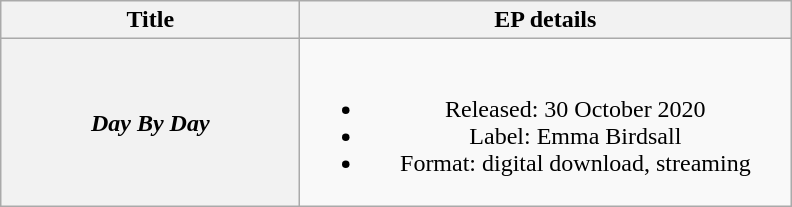<table class="wikitable plainrowheaders" style="text-align:center;" border="1">
<tr>
<th scope="col" rowspan="1" style="width:12em;">Title</th>
<th scope="col" rowspan="1" style="width:20em;">EP details</th>
</tr>
<tr>
<th scope="row"><em>Day By Day</em></th>
<td><br><ul><li>Released: 30 October 2020</li><li>Label: Emma Birdsall</li><li>Format: digital download, streaming</li></ul></td>
</tr>
</table>
